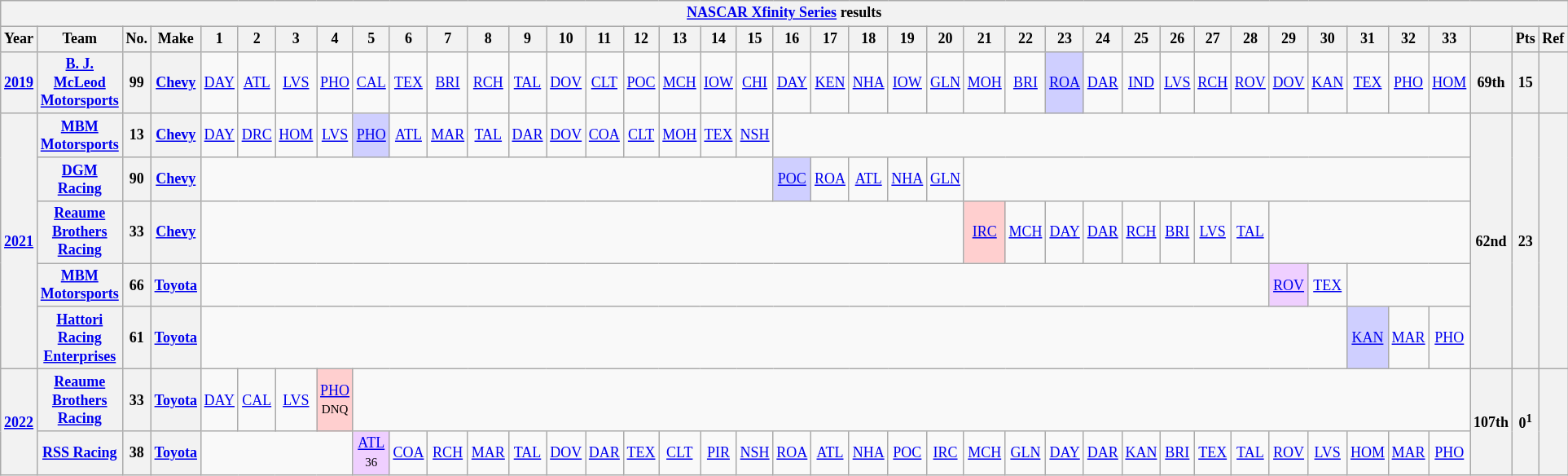<table class="wikitable" style="text-align:center; font-size:75%">
<tr>
<th colspan=40><a href='#'>NASCAR Xfinity Series</a> results</th>
</tr>
<tr>
<th>Year</th>
<th>Team</th>
<th>No.</th>
<th>Make</th>
<th>1</th>
<th>2</th>
<th>3</th>
<th>4</th>
<th>5</th>
<th>6</th>
<th>7</th>
<th>8</th>
<th>9</th>
<th>10</th>
<th>11</th>
<th>12</th>
<th>13</th>
<th>14</th>
<th>15</th>
<th>16</th>
<th>17</th>
<th>18</th>
<th>19</th>
<th>20</th>
<th>21</th>
<th>22</th>
<th>23</th>
<th>24</th>
<th>25</th>
<th>26</th>
<th>27</th>
<th>28</th>
<th>29</th>
<th>30</th>
<th>31</th>
<th>32</th>
<th>33</th>
<th></th>
<th>Pts</th>
<th>Ref</th>
</tr>
<tr>
<th><a href='#'>2019</a></th>
<th><a href='#'>B. J. McLeod Motorsports</a></th>
<th>99</th>
<th><a href='#'>Chevy</a></th>
<td><a href='#'>DAY</a></td>
<td><a href='#'>ATL</a></td>
<td><a href='#'>LVS</a></td>
<td><a href='#'>PHO</a></td>
<td><a href='#'>CAL</a></td>
<td><a href='#'>TEX</a></td>
<td><a href='#'>BRI</a></td>
<td><a href='#'>RCH</a></td>
<td><a href='#'>TAL</a></td>
<td><a href='#'>DOV</a></td>
<td><a href='#'>CLT</a></td>
<td><a href='#'>POC</a></td>
<td><a href='#'>MCH</a></td>
<td><a href='#'>IOW</a></td>
<td><a href='#'>CHI</a></td>
<td><a href='#'>DAY</a></td>
<td><a href='#'>KEN</a></td>
<td><a href='#'>NHA</a></td>
<td><a href='#'>IOW</a></td>
<td><a href='#'>GLN</a></td>
<td><a href='#'>MOH</a></td>
<td><a href='#'>BRI</a></td>
<td style="background:#CFCFFF;"><a href='#'>ROA</a><br></td>
<td><a href='#'>DAR</a></td>
<td><a href='#'>IND</a></td>
<td><a href='#'>LVS</a></td>
<td><a href='#'>RCH</a></td>
<td><a href='#'>ROV</a></td>
<td><a href='#'>DOV</a></td>
<td><a href='#'>KAN</a></td>
<td><a href='#'>TEX</a></td>
<td><a href='#'>PHO</a></td>
<td><a href='#'>HOM</a></td>
<th>69th</th>
<th>15</th>
<th></th>
</tr>
<tr>
<th rowspan=5><a href='#'>2021</a></th>
<th><a href='#'>MBM Motorsports</a></th>
<th>13</th>
<th><a href='#'>Chevy</a></th>
<td><a href='#'>DAY</a></td>
<td><a href='#'>DRC</a></td>
<td><a href='#'>HOM</a></td>
<td><a href='#'>LVS</a></td>
<td style="background:#CFCFFF;"><a href='#'>PHO</a><br></td>
<td><a href='#'>ATL</a></td>
<td><a href='#'>MAR</a></td>
<td><a href='#'>TAL</a></td>
<td><a href='#'>DAR</a></td>
<td><a href='#'>DOV</a></td>
<td><a href='#'>COA</a></td>
<td><a href='#'>CLT</a></td>
<td><a href='#'>MOH</a></td>
<td><a href='#'>TEX</a></td>
<td><a href='#'>NSH</a></td>
<td colspan=18></td>
<th rowspan=5>62nd</th>
<th rowspan=5>23</th>
<th rowspan=5></th>
</tr>
<tr>
<th><a href='#'>DGM Racing</a></th>
<th>90</th>
<th><a href='#'>Chevy</a></th>
<td colspan=15></td>
<td style="background:#CFCFFF;"><a href='#'>POC</a><br></td>
<td><a href='#'>ROA</a></td>
<td><a href='#'>ATL</a></td>
<td><a href='#'>NHA</a></td>
<td><a href='#'>GLN</a></td>
<td colspan=13></td>
</tr>
<tr>
<th><a href='#'>Reaume Brothers Racing</a></th>
<th>33</th>
<th><a href='#'>Chevy</a></th>
<td colspan=20></td>
<td style="background:#FFCFCF;"><a href='#'>IRC</a><br></td>
<td><a href='#'>MCH</a></td>
<td><a href='#'>DAY</a></td>
<td><a href='#'>DAR</a></td>
<td><a href='#'>RCH</a></td>
<td><a href='#'>BRI</a></td>
<td><a href='#'>LVS</a></td>
<td><a href='#'>TAL</a></td>
<td colspan=5></td>
</tr>
<tr>
<th><a href='#'>MBM Motorsports</a></th>
<th>66</th>
<th><a href='#'>Toyota</a></th>
<td colspan=28></td>
<td style="background:#EFCFFF;"><a href='#'>ROV</a><br></td>
<td><a href='#'>TEX</a></td>
<td colspan=3></td>
</tr>
<tr>
<th><a href='#'>Hattori Racing Enterprises</a></th>
<th>61</th>
<th><a href='#'>Toyota</a></th>
<td colspan=30></td>
<td style="background:#CFCFFF;"><a href='#'>KAN</a><br></td>
<td><a href='#'>MAR</a></td>
<td><a href='#'>PHO</a></td>
</tr>
<tr>
<th rowspan=2><a href='#'>2022</a></th>
<th><a href='#'>Reaume Brothers Racing</a></th>
<th>33</th>
<th><a href='#'>Toyota</a></th>
<td><a href='#'>DAY</a></td>
<td><a href='#'>CAL</a></td>
<td><a href='#'>LVS</a></td>
<td style="background:#FFCFCF;"><a href='#'>PHO</a><br><small>DNQ</small></td>
<td colspan=29></td>
<th rowspan=2>107th</th>
<th rowspan=2>0<sup>1</sup></th>
<th rowspan=2></th>
</tr>
<tr>
<th><a href='#'>RSS Racing</a></th>
<th>38</th>
<th><a href='#'>Toyota</a></th>
<td colspan=4></td>
<td style="background:#EFCFFF;"><a href='#'>ATL</a><br><small>36</small></td>
<td><a href='#'>COA</a></td>
<td><a href='#'>RCH</a></td>
<td><a href='#'>MAR</a></td>
<td><a href='#'>TAL</a></td>
<td><a href='#'>DOV</a></td>
<td><a href='#'>DAR</a></td>
<td><a href='#'>TEX</a></td>
<td><a href='#'>CLT</a></td>
<td><a href='#'>PIR</a></td>
<td><a href='#'>NSH</a></td>
<td><a href='#'>ROA</a></td>
<td><a href='#'>ATL</a></td>
<td><a href='#'>NHA</a></td>
<td><a href='#'>POC</a></td>
<td><a href='#'>IRC</a></td>
<td><a href='#'>MCH</a></td>
<td><a href='#'>GLN</a></td>
<td><a href='#'>DAY</a></td>
<td><a href='#'>DAR</a></td>
<td><a href='#'>KAN</a></td>
<td><a href='#'>BRI</a></td>
<td><a href='#'>TEX</a></td>
<td><a href='#'>TAL</a></td>
<td><a href='#'>ROV</a></td>
<td><a href='#'>LVS</a></td>
<td><a href='#'>HOM</a></td>
<td><a href='#'>MAR</a></td>
<td><a href='#'>PHO</a></td>
</tr>
</table>
